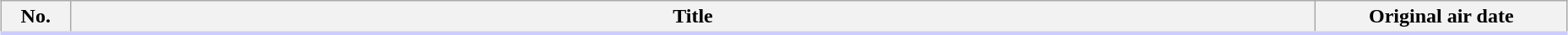<table class="wikitable" style="width:98%; margin:auto; background:#FFF;">
<tr style="border-bottom: 3px solid #CCF;">
<th style="width:3em;">No.</th>
<th>Title</th>
<th style="width:12em;">Original air date<br>



































</th>
</tr>
</table>
